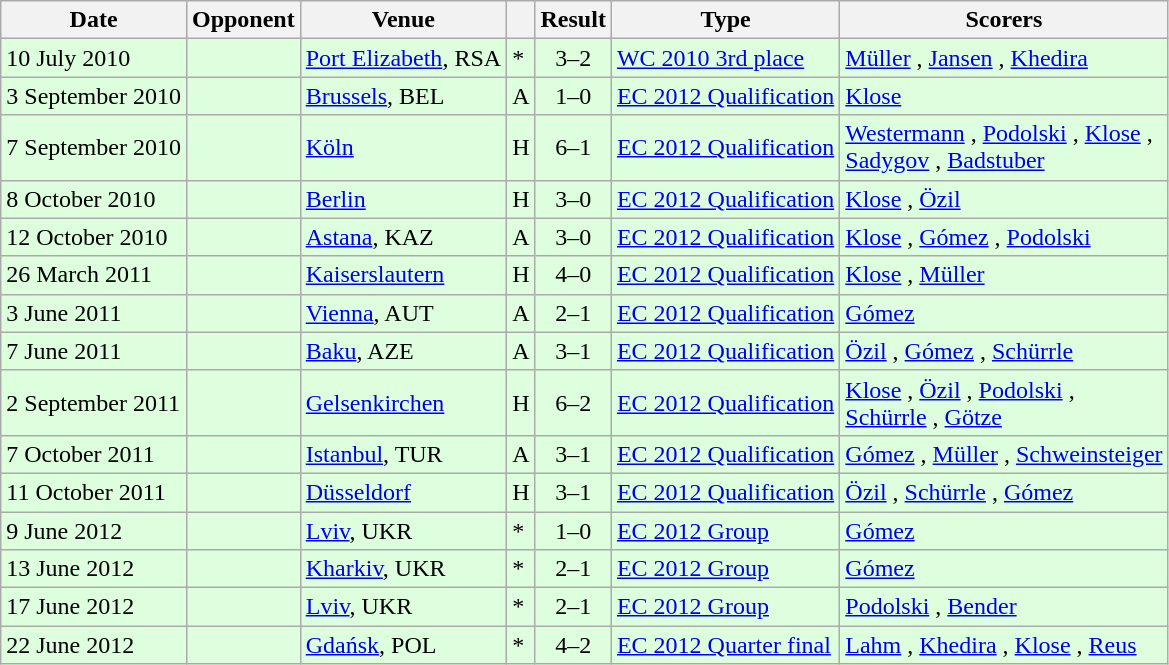<table class="wikitable">
<tr>
<th>Date</th>
<th>Opponent</th>
<th>Venue</th>
<th></th>
<th>Result</th>
<th>Type</th>
<th>Scorers</th>
</tr>
<tr style="background:#dfd;">
<td>10 July 2010</td>
<td></td>
<td><a href='#'>Port Elizabeth</a>, RSA</td>
<td>*</td>
<td align="center">3–2</td>
<td><a href='#'>WC 2010 3rd place</a></td>
<td><a href='#'>Müller</a> , <a href='#'>Jansen</a> , <a href='#'>Khedira</a> </td>
</tr>
<tr style="background:#dfd;">
<td>3 September 2010</td>
<td></td>
<td><a href='#'>Brussels</a>, BEL</td>
<td>A</td>
<td align="center">1–0</td>
<td><a href='#'>EC 2012 Qualification</a></td>
<td><a href='#'>Klose</a> </td>
</tr>
<tr style="background:#dfd;">
<td>7 September 2010</td>
<td></td>
<td><a href='#'>Köln</a></td>
<td>H</td>
<td align="center">6–1</td>
<td><a href='#'>EC 2012 Qualification</a></td>
<td><a href='#'>Westermann</a> , <a href='#'>Podolski</a> , <a href='#'>Klose</a> , <br> <a href='#'>Sadygov</a> , <a href='#'>Badstuber</a> </td>
</tr>
<tr style="background:#dfd;">
<td>8 October 2010</td>
<td></td>
<td><a href='#'>Berlin</a></td>
<td>H</td>
<td align="center">3–0</td>
<td><a href='#'>EC 2012 Qualification</a></td>
<td><a href='#'>Klose</a> , <a href='#'>Özil</a> </td>
</tr>
<tr style="background:#dfd;">
<td>12 October 2010</td>
<td></td>
<td><a href='#'>Astana</a>, KAZ</td>
<td>A</td>
<td align="center">3–0</td>
<td><a href='#'>EC 2012 Qualification</a></td>
<td><a href='#'>Klose</a> , <a href='#'>Gómez</a> , <a href='#'>Podolski</a> </td>
</tr>
<tr style="background:#dfd;">
<td>26 March 2011</td>
<td></td>
<td><a href='#'>Kaiserslautern</a></td>
<td>H</td>
<td align="center">4–0</td>
<td><a href='#'>EC 2012 Qualification</a></td>
<td><a href='#'>Klose</a> , <a href='#'>Müller</a> </td>
</tr>
<tr style="background:#dfd;">
<td>3 June 2011</td>
<td></td>
<td><a href='#'>Vienna</a>, AUT</td>
<td>A</td>
<td align="center">2–1</td>
<td><a href='#'>EC 2012 Qualification</a></td>
<td><a href='#'>Gómez</a> </td>
</tr>
<tr style="background:#dfd;">
<td>7 June 2011</td>
<td></td>
<td><a href='#'>Baku</a>, AZE</td>
<td>A</td>
<td align="center">3–1</td>
<td><a href='#'>EC 2012 Qualification</a></td>
<td><a href='#'>Özil</a> , <a href='#'>Gómez</a> , <a href='#'>Schürrle</a> </td>
</tr>
<tr style="background:#dfd;">
<td>2 September 2011</td>
<td></td>
<td><a href='#'>Gelsenkirchen</a></td>
<td>H</td>
<td align="center">6–2</td>
<td><a href='#'>EC 2012 Qualification</a></td>
<td><a href='#'>Klose</a> , <a href='#'>Özil</a> , <a href='#'>Podolski</a> , <br> <a href='#'>Schürrle</a> , <a href='#'>Götze</a> </td>
</tr>
<tr style="background:#dfd;">
<td>7 October 2011</td>
<td></td>
<td><a href='#'>Istanbul</a>, TUR</td>
<td>A</td>
<td align="center">3–1</td>
<td><a href='#'>EC 2012 Qualification</a></td>
<td><a href='#'>Gómez</a> , <a href='#'>Müller</a> , <a href='#'>Schweinsteiger</a> </td>
</tr>
<tr style="background:#dfd;">
<td>11 October 2011</td>
<td></td>
<td><a href='#'>Düsseldorf</a></td>
<td>H</td>
<td align="center">3–1</td>
<td><a href='#'>EC 2012 Qualification</a></td>
<td><a href='#'>Özil</a> , <a href='#'>Schürrle</a> , <a href='#'>Gómez</a> </td>
</tr>
<tr style="background:#dfd;">
<td>9 June 2012</td>
<td></td>
<td><a href='#'>Lviv</a>, UKR</td>
<td>*</td>
<td align="center">1–0</td>
<td><a href='#'>EC 2012 Group</a></td>
<td><a href='#'>Gómez</a> </td>
</tr>
<tr style="background:#dfd;">
<td>13 June 2012</td>
<td></td>
<td><a href='#'>Kharkiv</a>, UKR</td>
<td>*</td>
<td align="center">2–1</td>
<td><a href='#'>EC 2012 Group</a></td>
<td><a href='#'>Gómez</a> </td>
</tr>
<tr style="background:#dfd;">
<td>17 June 2012</td>
<td></td>
<td><a href='#'>Lviv</a>, UKR</td>
<td>*</td>
<td align="center">2–1</td>
<td><a href='#'>EC 2012 Group</a></td>
<td><a href='#'>Podolski</a> , <a href='#'>Bender</a> </td>
</tr>
<tr style="background:#dfd;">
<td>22 June 2012</td>
<td></td>
<td><a href='#'>Gdańsk</a>, POL</td>
<td>*</td>
<td align="center">4–2</td>
<td><a href='#'>EC 2012 Quarter final</a></td>
<td><a href='#'>Lahm</a> , <a href='#'>Khedira</a> , <a href='#'>Klose</a> , <a href='#'>Reus</a> </td>
</tr>
</table>
